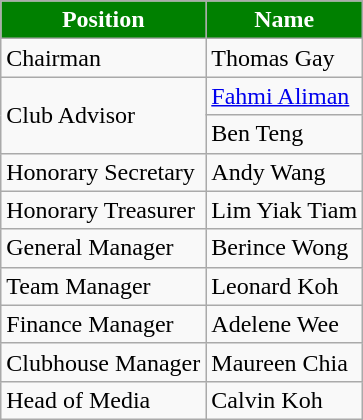<table class="wikitable">
<tr>
<th style="background-color:green; color:white;"><strong>Position</strong></th>
<th style="background-color:green; color:white;"><strong>Name</strong></th>
</tr>
<tr>
<td>Chairman</td>
<td>Thomas Gay</td>
</tr>
<tr>
<td rowspan="2">Club Advisor</td>
<td><a href='#'>Fahmi Aliman</a></td>
</tr>
<tr>
<td>Ben Teng</td>
</tr>
<tr>
<td>Honorary Secretary</td>
<td>Andy Wang</td>
</tr>
<tr>
<td>Honorary Treasurer</td>
<td>Lim Yiak Tiam</td>
</tr>
<tr>
<td>General Manager</td>
<td>Berince Wong</td>
</tr>
<tr>
<td>Team Manager</td>
<td>Leonard Koh</td>
</tr>
<tr>
<td>Finance Manager</td>
<td>Adelene Wee</td>
</tr>
<tr>
<td>Clubhouse Manager</td>
<td>Maureen Chia</td>
</tr>
<tr>
<td>Head of Media</td>
<td>Calvin Koh</td>
</tr>
</table>
